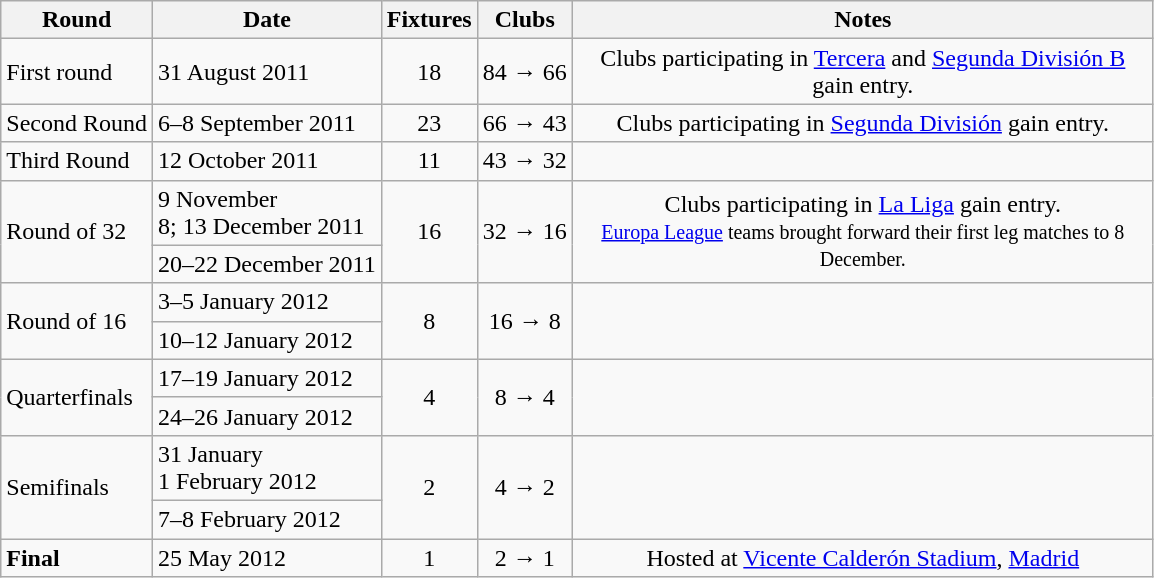<table class="wikitable">
<tr>
<th>Round</th>
<th>Date</th>
<th>Fixtures</th>
<th>Clubs</th>
<th width="380">Notes</th>
</tr>
<tr>
<td>First round</td>
<td>31 August 2011</td>
<td align="center">18</td>
<td align="center">84 → 66</td>
<td align="center">Clubs participating in <a href='#'>Tercera</a> and <a href='#'>Segunda División B</a> gain entry.</td>
</tr>
<tr>
<td>Second Round</td>
<td>6–8 September 2011</td>
<td align="center">23</td>
<td align="center">66 → 43</td>
<td align="center">Clubs participating in <a href='#'>Segunda División</a> gain entry.</td>
</tr>
<tr>
<td>Third Round</td>
<td>12 October 2011</td>
<td align="center">11</td>
<td align="center">43 → 32</td>
<td></td>
</tr>
<tr>
<td rowspan="2">Round of 32</td>
<td>9 November<br>8; 13 December 2011</td>
<td rowspan="2" align="center">16</td>
<td rowspan="2" align="center">32 → 16</td>
<td rowspan="2" align="center">Clubs participating in <a href='#'>La Liga</a> gain entry.<br><small><a href='#'>Europa League</a> teams brought forward their first leg matches to 8 December.</small></td>
</tr>
<tr>
<td>20–22 December 2011</td>
</tr>
<tr>
<td rowspan="2">Round of 16</td>
<td>3–5 January 2012</td>
<td rowspan="2" align="center">8</td>
<td rowspan="2" align="center">16 → 8</td>
<td rowspan="2" align="center"></td>
</tr>
<tr>
<td>10–12 January 2012</td>
</tr>
<tr>
<td rowspan="2">Quarterfinals</td>
<td>17–19 January 2012</td>
<td rowspan="2" align="center">4</td>
<td rowspan="2" align="center">8 → 4</td>
<td rowspan="2" align="center"></td>
</tr>
<tr>
<td>24–26 January 2012</td>
</tr>
<tr>
<td rowspan="2">Semifinals</td>
<td>31 January<br>1 February 2012</td>
<td rowspan="2" align="center">2</td>
<td rowspan="2" align="center">4 → 2</td>
<td rowspan="2" align="center"></td>
</tr>
<tr>
<td>7–8 February 2012</td>
</tr>
<tr>
<td><strong>Final</strong></td>
<td>25 May 2012</td>
<td align="center">1</td>
<td align="center">2 → 1</td>
<td align="center">Hosted at <a href='#'>Vicente Calderón Stadium</a>, <a href='#'>Madrid</a></td>
</tr>
</table>
